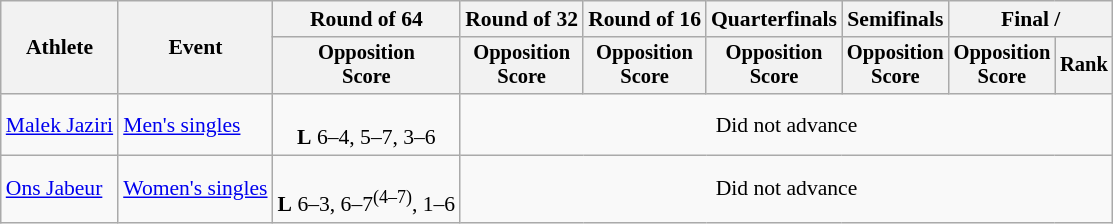<table class=wikitable style="font-size:90%">
<tr>
<th rowspan="2">Athlete</th>
<th rowspan="2">Event</th>
<th>Round of 64</th>
<th>Round of 32</th>
<th>Round of 16</th>
<th>Quarterfinals</th>
<th>Semifinals</th>
<th colspan=2>Final / </th>
</tr>
<tr style="font-size:95%">
<th>Opposition<br>Score</th>
<th>Opposition<br>Score</th>
<th>Opposition<br>Score</th>
<th>Opposition<br>Score</th>
<th>Opposition<br>Score</th>
<th>Opposition<br>Score</th>
<th>Rank</th>
</tr>
<tr align=center>
<td align=left><a href='#'>Malek Jaziri</a></td>
<td align=left><a href='#'>Men's singles</a></td>
<td><br><strong>L</strong> 6–4, 5–7, 3–6</td>
<td colspan=6>Did not advance</td>
</tr>
<tr align=center>
<td align=left><a href='#'>Ons Jabeur</a></td>
<td align=left><a href='#'>Women's singles</a></td>
<td><br><strong>L</strong> 6–3, 6–7<sup>(4–7)</sup>, 1–6</td>
<td colspan=6>Did not advance</td>
</tr>
</table>
